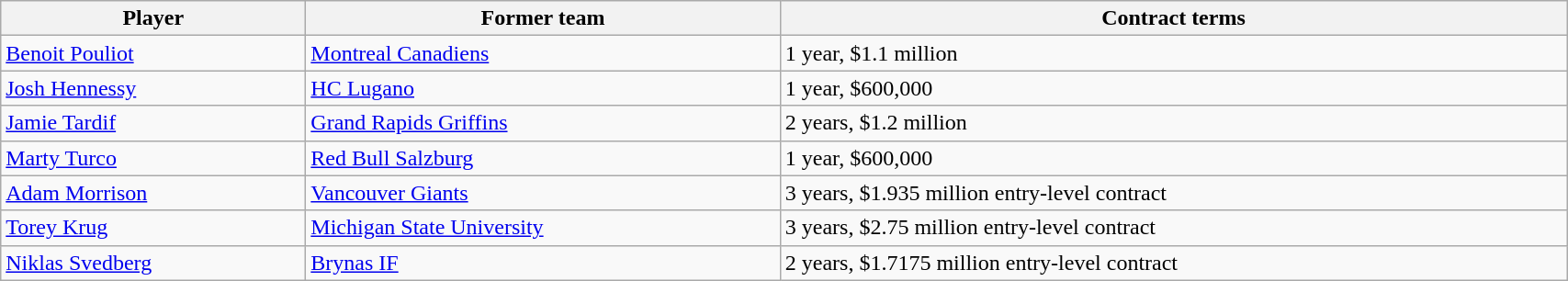<table class="wikitable" width=90%>
<tr>
<th>Player</th>
<th>Former team</th>
<th>Contract terms</th>
</tr>
<tr>
<td><a href='#'>Benoit Pouliot</a></td>
<td><a href='#'>Montreal Canadiens</a></td>
<td>1 year, $1.1 million</td>
</tr>
<tr>
<td><a href='#'>Josh Hennessy</a></td>
<td><a href='#'>HC Lugano</a></td>
<td>1 year, $600,000</td>
</tr>
<tr>
<td><a href='#'>Jamie Tardif</a></td>
<td><a href='#'>Grand Rapids Griffins</a></td>
<td>2 years, $1.2 million</td>
</tr>
<tr>
<td><a href='#'>Marty Turco</a></td>
<td><a href='#'>Red Bull Salzburg</a></td>
<td>1 year, $600,000</td>
</tr>
<tr>
<td><a href='#'>Adam Morrison</a></td>
<td><a href='#'>Vancouver Giants</a></td>
<td>3 years, $1.935 million entry-level contract</td>
</tr>
<tr>
<td><a href='#'>Torey Krug</a></td>
<td><a href='#'>Michigan State University</a></td>
<td>3 years, $2.75 million entry-level contract</td>
</tr>
<tr>
<td><a href='#'>Niklas Svedberg</a></td>
<td><a href='#'>Brynas IF</a></td>
<td>2 years, $1.7175 million entry-level contract</td>
</tr>
</table>
